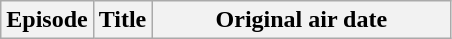<table class="wikitable plainrowheaders">
<tr>
<th scope="col" style="width:3em;">Episode</th>
<th scope="col">Title</th>
<th scope="col" style="width:12em;">Original air date<br>










</th>
</tr>
</table>
